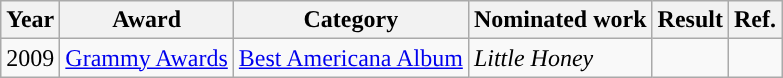<table class="wikitable">
<tr>
<th scope="col">Year</th>
<th scope="col">Award</th>
<th scope="col">Category</th>
<th scope="col">Nominated work</th>
<th scope="col">Result</th>
<th scope="col">Ref.</th>
</tr>
<tr>
<td>2009</td>
<td><a href='#'>Grammy Awards</a></td>
<td><a href='#'>Best Americana Album</a></td>
<td><em>Little Honey</em></td>
<td></td>
<td align="center"></td>
</tr>
</table>
